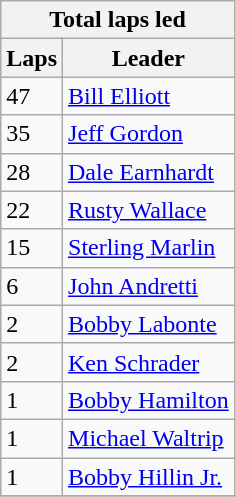<table class="wikitable">
<tr>
<th colspan=2>Total laps led</th>
</tr>
<tr>
<th>Laps</th>
<th>Leader</th>
</tr>
<tr>
<td>47</td>
<td><a href='#'>Bill Elliott</a></td>
</tr>
<tr>
<td>35</td>
<td><a href='#'>Jeff Gordon</a></td>
</tr>
<tr>
<td>28</td>
<td><a href='#'>Dale Earnhardt</a></td>
</tr>
<tr>
<td>22</td>
<td><a href='#'>Rusty Wallace</a></td>
</tr>
<tr>
<td>15</td>
<td><a href='#'>Sterling Marlin</a></td>
</tr>
<tr>
<td>6</td>
<td><a href='#'>John Andretti</a></td>
</tr>
<tr>
<td>2</td>
<td><a href='#'>Bobby Labonte</a></td>
</tr>
<tr>
<td>2</td>
<td><a href='#'>Ken Schrader</a></td>
</tr>
<tr>
<td>1</td>
<td><a href='#'>Bobby Hamilton</a></td>
</tr>
<tr>
<td>1</td>
<td><a href='#'>Michael Waltrip</a></td>
</tr>
<tr>
<td>1</td>
<td><a href='#'>Bobby Hillin Jr.</a></td>
</tr>
<tr>
</tr>
</table>
